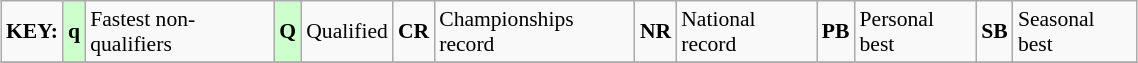<table class="wikitable" style="margin:0.5em auto; font-size:90%;position:relative;" width=60%>
<tr>
<td><strong>KEY:</strong></td>
<td bgcolor=ccffcc align=center><strong>q</strong></td>
<td>Fastest non-qualifiers</td>
<td bgcolor=ccffcc align=center><strong>Q</strong></td>
<td>Qualified</td>
<td align=center><strong>CR</strong></td>
<td>Championships record</td>
<td align=center><strong>NR</strong></td>
<td>National record</td>
<td align=center><strong>PB</strong></td>
<td>Personal best</td>
<td align=center><strong>SB</strong></td>
<td>Seasonal best</td>
</tr>
<tr>
</tr>
</table>
